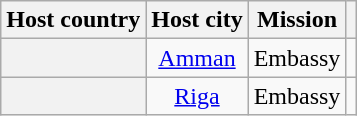<table class="wikitable plainrowheaders" style="text-align:center;">
<tr>
<th scope="col">Host country</th>
<th scope="col">Host city</th>
<th scope="col">Mission</th>
<th scope="col"></th>
</tr>
<tr>
<th scope="row"></th>
<td><a href='#'>Amman</a></td>
<td>Embassy</td>
<td></td>
</tr>
<tr>
<th scope="row"></th>
<td><a href='#'>Riga</a></td>
<td>Embassy</td>
<td></td>
</tr>
</table>
